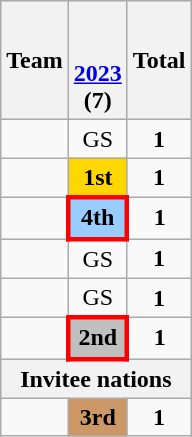<table class="wikitable" style="text-align: center;">
<tr>
<th>Team</th>
<th><br><br><a href='#'>2023</a><br>(7)</th>
<th>Total</th>
</tr>
<tr>
<td align=left></td>
<td>GS</td>
<td><strong>1</strong></td>
</tr>
<tr>
<td align=left></td>
<td bgcolor="gold"><strong>1st</strong></td>
<td><strong>1</strong></td>
</tr>
<tr>
<td align=left></td>
<td style="border:3px solid red;" bgcolor=#9acdff><strong>4th</strong></td>
<td><strong>1</strong></td>
</tr>
<tr>
<td align=left></td>
<td>GS</td>
<td><strong>1</strong></td>
</tr>
<tr>
<td align=left></td>
<td>GS</td>
<td><strong>1</strong></td>
</tr>
<tr>
<td align=left></td>
<td style="border:3px solid red;" bgcolor="silver"><strong>2nd</strong></td>
<td><strong>1</strong></td>
</tr>
<tr>
<th colspan=3>Invitee nations</th>
</tr>
<tr>
<td align=left></td>
<td bgcolor=#cc9966><strong>3rd</strong></td>
<td><strong>1</strong></td>
</tr>
</table>
